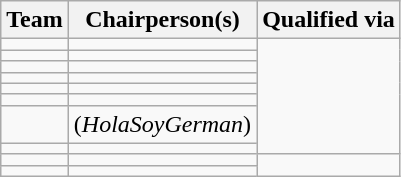<table class="wikitable sortable" style="text-align: left;">
<tr>
<th>Team</th>
<th>Chairperson(s)</th>
<th>Qualified via</th>
</tr>
<tr>
<td></td>
<td></td>
<td rowspan="8" align="center"></td>
</tr>
<tr>
<td></td>
<td></td>
</tr>
<tr>
<td></td>
<td></td>
</tr>
<tr>
<td></td>
<td></td>
</tr>
<tr>
<td></td>
<td></td>
</tr>
<tr>
<td></td>
<td></td>
</tr>
<tr>
<td></td>
<td> (<em>HolaSoyGerman</em>)</td>
</tr>
<tr>
<td></td>
<td></td>
</tr>
<tr>
<td></td>
<td></td>
<td align="center" rowspan=2></td>
</tr>
<tr>
<td></td>
<td></td>
</tr>
</table>
